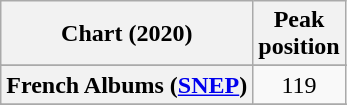<table class="wikitable sortable plainrowheaders" style="text-align:center">
<tr>
<th scope="col">Chart (2020)</th>
<th scope="col">Peak<br>position</th>
</tr>
<tr>
</tr>
<tr>
</tr>
<tr>
</tr>
<tr>
<th scope="row">French Albums (<a href='#'>SNEP</a>)</th>
<td>119</td>
</tr>
<tr>
</tr>
<tr>
</tr>
</table>
